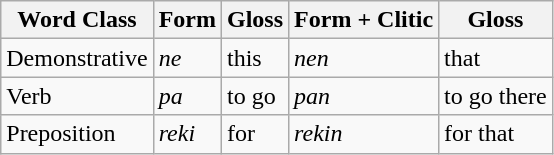<table class="wikitable">
<tr>
<th>Word Class</th>
<th>Form</th>
<th>Gloss</th>
<th>Form + Clitic</th>
<th>Gloss</th>
</tr>
<tr>
<td>Demonstrative</td>
<td><em>ne</em></td>
<td>this</td>
<td><em>nen</em></td>
<td>that</td>
</tr>
<tr>
<td>Verb</td>
<td><em>pa</em></td>
<td>to go</td>
<td><em>pan</em></td>
<td>to go there</td>
</tr>
<tr>
<td>Preposition</td>
<td><em>reki</em></td>
<td>for</td>
<td><em>rekin</em></td>
<td>for that</td>
</tr>
</table>
